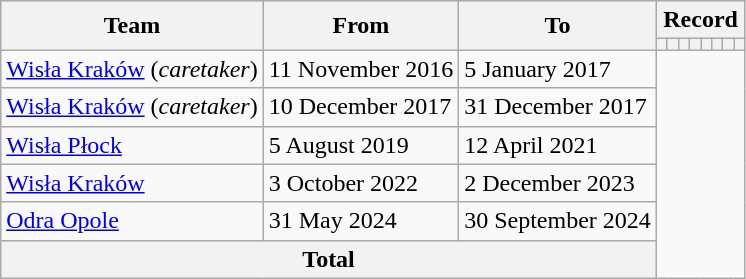<table class=wikitable style=text-align:center>
<tr>
<th rowspan=2>Team</th>
<th rowspan=2>From</th>
<th rowspan=2>To</th>
<th colspan=8>Record</th>
</tr>
<tr>
<th></th>
<th></th>
<th></th>
<th></th>
<th></th>
<th></th>
<th></th>
<th></th>
</tr>
<tr>
<td align=left><a href='#'>Wisła Kraków</a> (<em>caretaker</em>)</td>
<td align=left>11 November 2016</td>
<td align=left>5 January 2017<br></td>
</tr>
<tr>
<td align=left><a href='#'>Wisła Kraków</a> (<em>caretaker</em>)</td>
<td align=left>10 December 2017</td>
<td align=left>31 December 2017<br></td>
</tr>
<tr>
<td align=left><a href='#'>Wisła Płock</a></td>
<td align=left>5 August 2019</td>
<td align=left>12 April 2021<br></td>
</tr>
<tr>
<td align=left><a href='#'>Wisła Kraków</a></td>
<td align=left>3 October 2022</td>
<td align=left>2 December 2023<br></td>
</tr>
<tr>
<td align=left><a href='#'>Odra Opole</a></td>
<td align=left>31 May 2024</td>
<td align=left>30 September 2024<br></td>
</tr>
<tr>
<th colspan=3>Total<br></th>
</tr>
</table>
